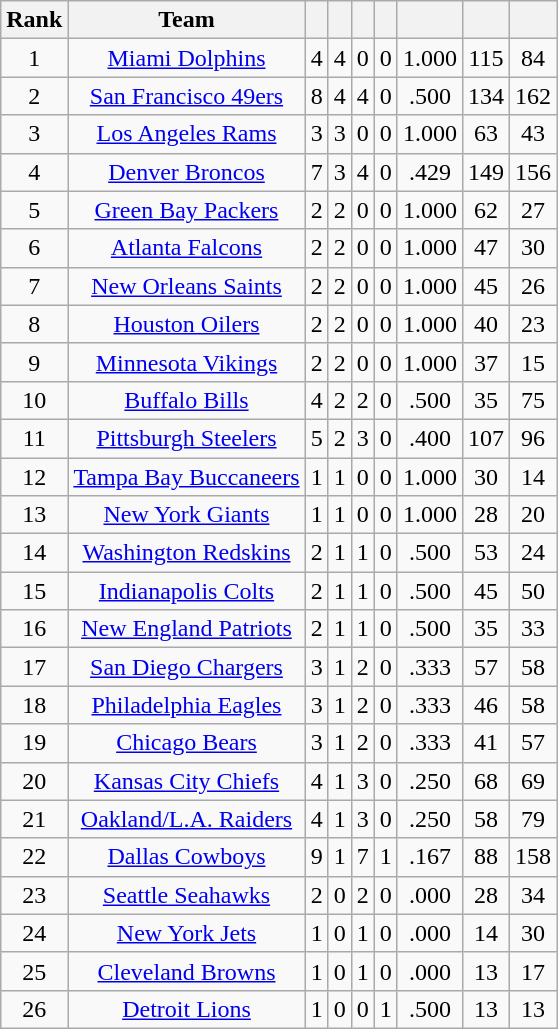<table class="wikitable sortable" border="1" style="text-align:center">
<tr>
<th>Rank</th>
<th>Team</th>
<th></th>
<th></th>
<th></th>
<th></th>
<th></th>
<th></th>
<th></th>
</tr>
<tr>
<td>1</td>
<td><a href='#'>Miami Dolphins</a></td>
<td>4</td>
<td>4</td>
<td>0</td>
<td>0</td>
<td>1.000</td>
<td>115</td>
<td>84</td>
</tr>
<tr>
<td>2</td>
<td><a href='#'>San Francisco 49ers</a></td>
<td>8</td>
<td>4</td>
<td>4</td>
<td>0</td>
<td>.500</td>
<td>134</td>
<td>162</td>
</tr>
<tr>
<td>3</td>
<td><a href='#'>Los Angeles Rams</a></td>
<td>3</td>
<td>3</td>
<td>0</td>
<td>0</td>
<td>1.000</td>
<td>63</td>
<td>43</td>
</tr>
<tr>
<td>4</td>
<td><a href='#'>Denver Broncos</a></td>
<td>7</td>
<td>3</td>
<td>4</td>
<td>0</td>
<td>.429</td>
<td>149</td>
<td>156</td>
</tr>
<tr>
<td>5</td>
<td><a href='#'>Green Bay Packers</a></td>
<td>2</td>
<td>2</td>
<td>0</td>
<td>0</td>
<td>1.000</td>
<td>62</td>
<td>27</td>
</tr>
<tr>
<td>6</td>
<td><a href='#'>Atlanta Falcons</a></td>
<td>2</td>
<td>2</td>
<td>0</td>
<td>0</td>
<td>1.000</td>
<td>47</td>
<td>30</td>
</tr>
<tr>
<td>7</td>
<td><a href='#'>New Orleans Saints</a></td>
<td>2</td>
<td>2</td>
<td>0</td>
<td>0</td>
<td>1.000</td>
<td>45</td>
<td>26</td>
</tr>
<tr>
<td>8</td>
<td><a href='#'>Houston Oilers</a></td>
<td>2</td>
<td>2</td>
<td>0</td>
<td>0</td>
<td>1.000</td>
<td>40</td>
<td>23</td>
</tr>
<tr>
<td>9</td>
<td><a href='#'>Minnesota Vikings</a></td>
<td>2</td>
<td>2</td>
<td>0</td>
<td>0</td>
<td>1.000</td>
<td>37</td>
<td>15</td>
</tr>
<tr>
<td>10</td>
<td><a href='#'>Buffalo Bills</a></td>
<td>4</td>
<td>2</td>
<td>2</td>
<td>0</td>
<td>.500</td>
<td>35</td>
<td>75</td>
</tr>
<tr>
<td>11</td>
<td><a href='#'>Pittsburgh Steelers</a></td>
<td>5</td>
<td>2</td>
<td>3</td>
<td>0</td>
<td>.400</td>
<td>107</td>
<td>96</td>
</tr>
<tr>
<td>12</td>
<td><a href='#'>Tampa Bay Buccaneers</a></td>
<td>1</td>
<td>1</td>
<td>0</td>
<td>0</td>
<td>1.000</td>
<td>30</td>
<td>14</td>
</tr>
<tr>
<td>13</td>
<td><a href='#'>New York Giants</a></td>
<td>1</td>
<td>1</td>
<td>0</td>
<td>0</td>
<td>1.000</td>
<td>28</td>
<td>20</td>
</tr>
<tr>
<td>14</td>
<td><a href='#'>Washington Redskins</a></td>
<td>2</td>
<td>1</td>
<td>1</td>
<td>0</td>
<td>.500</td>
<td>53</td>
<td>24</td>
</tr>
<tr>
<td>15</td>
<td><a href='#'>Indianapolis Colts</a></td>
<td>2</td>
<td>1</td>
<td>1</td>
<td>0</td>
<td>.500</td>
<td>45</td>
<td>50</td>
</tr>
<tr>
<td>16</td>
<td><a href='#'>New England Patriots</a></td>
<td>2</td>
<td>1</td>
<td>1</td>
<td>0</td>
<td>.500</td>
<td>35</td>
<td>33</td>
</tr>
<tr>
<td>17</td>
<td><a href='#'>San Diego Chargers</a></td>
<td>3</td>
<td>1</td>
<td>2</td>
<td>0</td>
<td>.333</td>
<td>57</td>
<td>58</td>
</tr>
<tr>
<td>18</td>
<td><a href='#'>Philadelphia Eagles</a></td>
<td>3</td>
<td>1</td>
<td>2</td>
<td>0</td>
<td>.333</td>
<td>46</td>
<td>58</td>
</tr>
<tr>
<td>19</td>
<td><a href='#'>Chicago Bears</a></td>
<td>3</td>
<td>1</td>
<td>2</td>
<td>0</td>
<td>.333</td>
<td>41</td>
<td>57</td>
</tr>
<tr>
<td>20</td>
<td><a href='#'>Kansas City Chiefs</a></td>
<td>4</td>
<td>1</td>
<td>3</td>
<td>0</td>
<td>.250</td>
<td>68</td>
<td>69</td>
</tr>
<tr>
<td>21</td>
<td><a href='#'>Oakland/L.A. Raiders</a></td>
<td>4</td>
<td>1</td>
<td>3</td>
<td>0</td>
<td>.250</td>
<td>58</td>
<td>79</td>
</tr>
<tr>
<td>22</td>
<td><a href='#'>Dallas Cowboys</a></td>
<td>9</td>
<td>1</td>
<td>7</td>
<td>1</td>
<td>.167</td>
<td>88</td>
<td>158</td>
</tr>
<tr>
<td>23</td>
<td><a href='#'>Seattle Seahawks</a></td>
<td>2</td>
<td>0</td>
<td>2</td>
<td>0</td>
<td>.000</td>
<td>28</td>
<td>34</td>
</tr>
<tr>
<td>24</td>
<td><a href='#'>New York Jets</a></td>
<td>1</td>
<td>0</td>
<td>1</td>
<td>0</td>
<td>.000</td>
<td>14</td>
<td>30</td>
</tr>
<tr>
<td>25</td>
<td><a href='#'>Cleveland Browns</a></td>
<td>1</td>
<td>0</td>
<td>1</td>
<td>0</td>
<td>.000</td>
<td>13</td>
<td>17</td>
</tr>
<tr>
<td>26</td>
<td><a href='#'>Detroit Lions</a></td>
<td>1</td>
<td>0</td>
<td>0</td>
<td>1</td>
<td>.500</td>
<td>13</td>
<td>13</td>
</tr>
</table>
